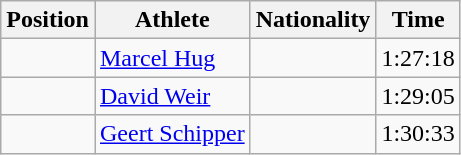<table class="wikitable sortable">
<tr>
<th scope="col">Position</th>
<th scope="col">Athlete</th>
<th scope="col">Nationality</th>
<th scope="col">Time</th>
</tr>
<tr>
<td align="center"></td>
<td><a href='#'>Marcel Hug</a></td>
<td></td>
<td>1:27:18</td>
</tr>
<tr>
<td align="center"></td>
<td><a href='#'>David Weir</a></td>
<td></td>
<td>1:29:05</td>
</tr>
<tr>
<td align="center"></td>
<td><a href='#'>Geert Schipper</a></td>
<td></td>
<td>1:30:33</td>
</tr>
</table>
